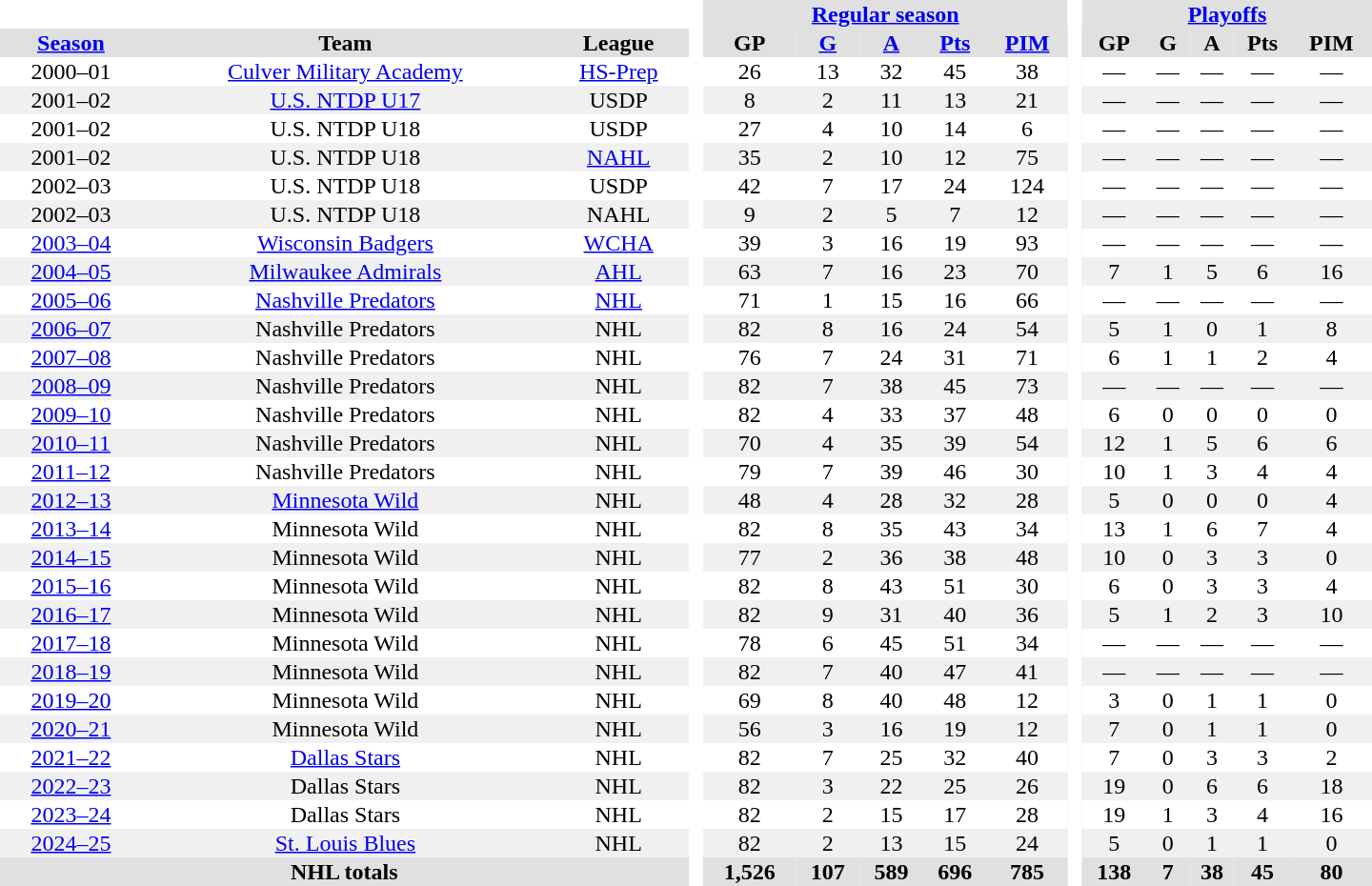<table border="0" cellpadding="1" cellspacing="0" style="text-align:center; width:60em">
<tr bgcolor="#e0e0e0">
<th colspan="3" bgcolor="#ffffff"> </th>
<th rowspan="100" bgcolor="#ffffff"> </th>
<th colspan="5"><a href='#'>Regular season</a></th>
<th rowspan="100" bgcolor="#ffffff"> </th>
<th colspan="5"><a href='#'>Playoffs</a></th>
</tr>
<tr bgcolor="#e0e0e0">
<th><a href='#'>Season</a></th>
<th>Team</th>
<th>League</th>
<th>GP</th>
<th><a href='#'>G</a></th>
<th><a href='#'>A</a></th>
<th><a href='#'>Pts</a></th>
<th><a href='#'>PIM</a></th>
<th>GP</th>
<th>G</th>
<th>A</th>
<th>Pts</th>
<th>PIM</th>
</tr>
<tr>
<td>2000–01</td>
<td><a href='#'>Culver Military Academy</a></td>
<td><a href='#'>HS-Prep</a></td>
<td>26</td>
<td>13</td>
<td>32</td>
<td>45</td>
<td>38</td>
<td>—</td>
<td>—</td>
<td>—</td>
<td>—</td>
<td>—</td>
</tr>
<tr bgcolor="#f0f0f0">
<td>2001–02</td>
<td><a href='#'>U.S. NTDP U17</a></td>
<td>USDP</td>
<td>8</td>
<td>2</td>
<td>11</td>
<td>13</td>
<td>21</td>
<td>—</td>
<td>—</td>
<td>—</td>
<td>—</td>
<td>—</td>
</tr>
<tr>
<td>2001–02</td>
<td>U.S. NTDP U18</td>
<td>USDP</td>
<td>27</td>
<td>4</td>
<td>10</td>
<td>14</td>
<td>6</td>
<td>—</td>
<td>—</td>
<td>—</td>
<td>—</td>
<td>—</td>
</tr>
<tr bgcolor="#f0f0f0">
<td>2001–02</td>
<td>U.S. NTDP U18</td>
<td><a href='#'>NAHL</a></td>
<td>35</td>
<td>2</td>
<td>10</td>
<td>12</td>
<td>75</td>
<td>—</td>
<td>—</td>
<td>—</td>
<td>—</td>
<td>—</td>
</tr>
<tr>
<td>2002–03</td>
<td>U.S. NTDP U18</td>
<td>USDP</td>
<td>42</td>
<td>7</td>
<td>17</td>
<td>24</td>
<td>124</td>
<td>—</td>
<td>—</td>
<td>—</td>
<td>—</td>
<td>—</td>
</tr>
<tr bgcolor="#f0f0f0">
<td>2002–03</td>
<td>U.S. NTDP U18</td>
<td>NAHL</td>
<td>9</td>
<td>2</td>
<td>5</td>
<td>7</td>
<td>12</td>
<td>—</td>
<td>—</td>
<td>—</td>
<td>—</td>
<td>—</td>
</tr>
<tr>
<td><a href='#'>2003–04</a></td>
<td><a href='#'>Wisconsin Badgers</a></td>
<td><a href='#'>WCHA</a></td>
<td>39</td>
<td>3</td>
<td>16</td>
<td>19</td>
<td>93</td>
<td>—</td>
<td>—</td>
<td>—</td>
<td>—</td>
<td>—</td>
</tr>
<tr bgcolor="#f0f0f0">
<td><a href='#'>2004–05</a></td>
<td><a href='#'>Milwaukee Admirals</a></td>
<td><a href='#'>AHL</a></td>
<td>63</td>
<td>7</td>
<td>16</td>
<td>23</td>
<td>70</td>
<td>7</td>
<td>1</td>
<td>5</td>
<td>6</td>
<td>16</td>
</tr>
<tr>
<td><a href='#'>2005–06</a></td>
<td><a href='#'>Nashville Predators</a></td>
<td><a href='#'>NHL</a></td>
<td>71</td>
<td>1</td>
<td>15</td>
<td>16</td>
<td>66</td>
<td>—</td>
<td>—</td>
<td>—</td>
<td>—</td>
<td>—</td>
</tr>
<tr bgcolor="#f0f0f0">
<td><a href='#'>2006–07</a></td>
<td>Nashville Predators</td>
<td>NHL</td>
<td>82</td>
<td>8</td>
<td>16</td>
<td>24</td>
<td>54</td>
<td>5</td>
<td>1</td>
<td>0</td>
<td>1</td>
<td>8</td>
</tr>
<tr>
<td><a href='#'>2007–08</a></td>
<td>Nashville Predators</td>
<td>NHL</td>
<td>76</td>
<td>7</td>
<td>24</td>
<td>31</td>
<td>71</td>
<td>6</td>
<td>1</td>
<td>1</td>
<td>2</td>
<td>4</td>
</tr>
<tr bgcolor="#f0f0f0">
<td><a href='#'>2008–09</a></td>
<td>Nashville Predators</td>
<td>NHL</td>
<td>82</td>
<td>7</td>
<td>38</td>
<td>45</td>
<td>73</td>
<td>—</td>
<td>—</td>
<td>—</td>
<td>—</td>
<td>—</td>
</tr>
<tr>
<td><a href='#'>2009–10</a></td>
<td>Nashville Predators</td>
<td>NHL</td>
<td>82</td>
<td>4</td>
<td>33</td>
<td>37</td>
<td>48</td>
<td>6</td>
<td>0</td>
<td>0</td>
<td>0</td>
<td>0</td>
</tr>
<tr bgcolor="#f0f0f0">
<td><a href='#'>2010–11</a></td>
<td>Nashville Predators</td>
<td>NHL</td>
<td>70</td>
<td>4</td>
<td>35</td>
<td>39</td>
<td>54</td>
<td>12</td>
<td>1</td>
<td>5</td>
<td>6</td>
<td>6</td>
</tr>
<tr>
<td><a href='#'>2011–12</a></td>
<td>Nashville Predators</td>
<td>NHL</td>
<td>79</td>
<td>7</td>
<td>39</td>
<td>46</td>
<td>30</td>
<td>10</td>
<td>1</td>
<td>3</td>
<td>4</td>
<td>4</td>
</tr>
<tr bgcolor="#f0f0f0">
<td><a href='#'>2012–13</a></td>
<td><a href='#'>Minnesota Wild</a></td>
<td>NHL</td>
<td>48</td>
<td>4</td>
<td>28</td>
<td>32</td>
<td>28</td>
<td>5</td>
<td>0</td>
<td>0</td>
<td>0</td>
<td>4</td>
</tr>
<tr>
<td><a href='#'>2013–14</a></td>
<td>Minnesota Wild</td>
<td>NHL</td>
<td>82</td>
<td>8</td>
<td>35</td>
<td>43</td>
<td>34</td>
<td>13</td>
<td>1</td>
<td>6</td>
<td>7</td>
<td>4</td>
</tr>
<tr bgcolor="#f0f0f0">
<td><a href='#'>2014–15</a></td>
<td>Minnesota Wild</td>
<td>NHL</td>
<td>77</td>
<td>2</td>
<td>36</td>
<td>38</td>
<td>48</td>
<td>10</td>
<td>0</td>
<td>3</td>
<td>3</td>
<td>0</td>
</tr>
<tr>
<td><a href='#'>2015–16</a></td>
<td>Minnesota Wild</td>
<td>NHL</td>
<td>82</td>
<td>8</td>
<td>43</td>
<td>51</td>
<td>30</td>
<td>6</td>
<td>0</td>
<td>3</td>
<td>3</td>
<td>4</td>
</tr>
<tr bgcolor="#f0f0f0">
<td><a href='#'>2016–17</a></td>
<td>Minnesota Wild</td>
<td>NHL</td>
<td>82</td>
<td>9</td>
<td>31</td>
<td>40</td>
<td>36</td>
<td>5</td>
<td>1</td>
<td>2</td>
<td>3</td>
<td>10</td>
</tr>
<tr>
<td><a href='#'>2017–18</a></td>
<td>Minnesota Wild</td>
<td>NHL</td>
<td>78</td>
<td>6</td>
<td>45</td>
<td>51</td>
<td>34</td>
<td>—</td>
<td>—</td>
<td>—</td>
<td>—</td>
<td>—</td>
</tr>
<tr bgcolor="#f0f0f0">
<td><a href='#'>2018–19</a></td>
<td>Minnesota Wild</td>
<td>NHL</td>
<td>82</td>
<td>7</td>
<td>40</td>
<td>47</td>
<td>41</td>
<td>—</td>
<td>—</td>
<td>—</td>
<td>—</td>
<td>—</td>
</tr>
<tr>
<td><a href='#'>2019–20</a></td>
<td>Minnesota Wild</td>
<td>NHL</td>
<td>69</td>
<td>8</td>
<td>40</td>
<td>48</td>
<td>12</td>
<td>3</td>
<td>0</td>
<td>1</td>
<td>1</td>
<td>0</td>
</tr>
<tr bgcolor="#f0f0f0">
<td><a href='#'>2020–21</a></td>
<td>Minnesota Wild</td>
<td>NHL</td>
<td>56</td>
<td>3</td>
<td>16</td>
<td>19</td>
<td>12</td>
<td>7</td>
<td>0</td>
<td>1</td>
<td>1</td>
<td>0</td>
</tr>
<tr>
<td><a href='#'>2021–22</a></td>
<td><a href='#'>Dallas Stars</a></td>
<td>NHL</td>
<td>82</td>
<td>7</td>
<td>25</td>
<td>32</td>
<td>40</td>
<td>7</td>
<td>0</td>
<td>3</td>
<td>3</td>
<td>2</td>
</tr>
<tr bgcolor="#f0f0f0">
<td><a href='#'>2022–23</a></td>
<td>Dallas Stars</td>
<td>NHL</td>
<td>82</td>
<td>3</td>
<td>22</td>
<td>25</td>
<td>26</td>
<td>19</td>
<td>0</td>
<td>6</td>
<td>6</td>
<td>18</td>
</tr>
<tr>
<td><a href='#'>2023–24</a></td>
<td>Dallas Stars</td>
<td>NHL</td>
<td>82</td>
<td>2</td>
<td>15</td>
<td>17</td>
<td>28</td>
<td>19</td>
<td>1</td>
<td>3</td>
<td>4</td>
<td>16</td>
</tr>
<tr bgcolor="#f0f0f0">
<td><a href='#'>2024–25</a></td>
<td><a href='#'>St. Louis Blues</a></td>
<td>NHL</td>
<td>82</td>
<td>2</td>
<td>13</td>
<td>15</td>
<td>24</td>
<td>5</td>
<td>0</td>
<td>1</td>
<td>1</td>
<td>0</td>
</tr>
<tr bgcolor="#e0e0e0">
<th colspan="3">NHL totals</th>
<th>1,526</th>
<th>107</th>
<th>589</th>
<th>696</th>
<th>785</th>
<th>138</th>
<th>7</th>
<th>38</th>
<th>45</th>
<th>80</th>
</tr>
</table>
